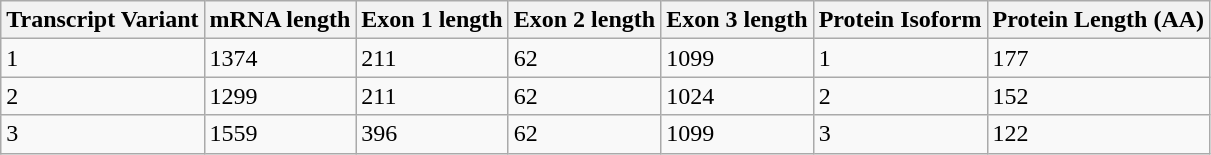<table class="wikitable">
<tr>
<th>Transcript Variant</th>
<th>mRNA length</th>
<th>Exon 1 length</th>
<th>Exon 2 length</th>
<th>Exon 3 length</th>
<th>Protein Isoform</th>
<th>Protein Length (AA)</th>
</tr>
<tr>
<td>1 </td>
<td>1374</td>
<td>211</td>
<td>62</td>
<td>1099</td>
<td>1 </td>
<td>177</td>
</tr>
<tr>
<td>2 </td>
<td>1299</td>
<td>211</td>
<td>62</td>
<td>1024</td>
<td>2 </td>
<td>152</td>
</tr>
<tr>
<td>3 </td>
<td>1559</td>
<td>396</td>
<td>62</td>
<td>1099</td>
<td>3 </td>
<td>122</td>
</tr>
</table>
